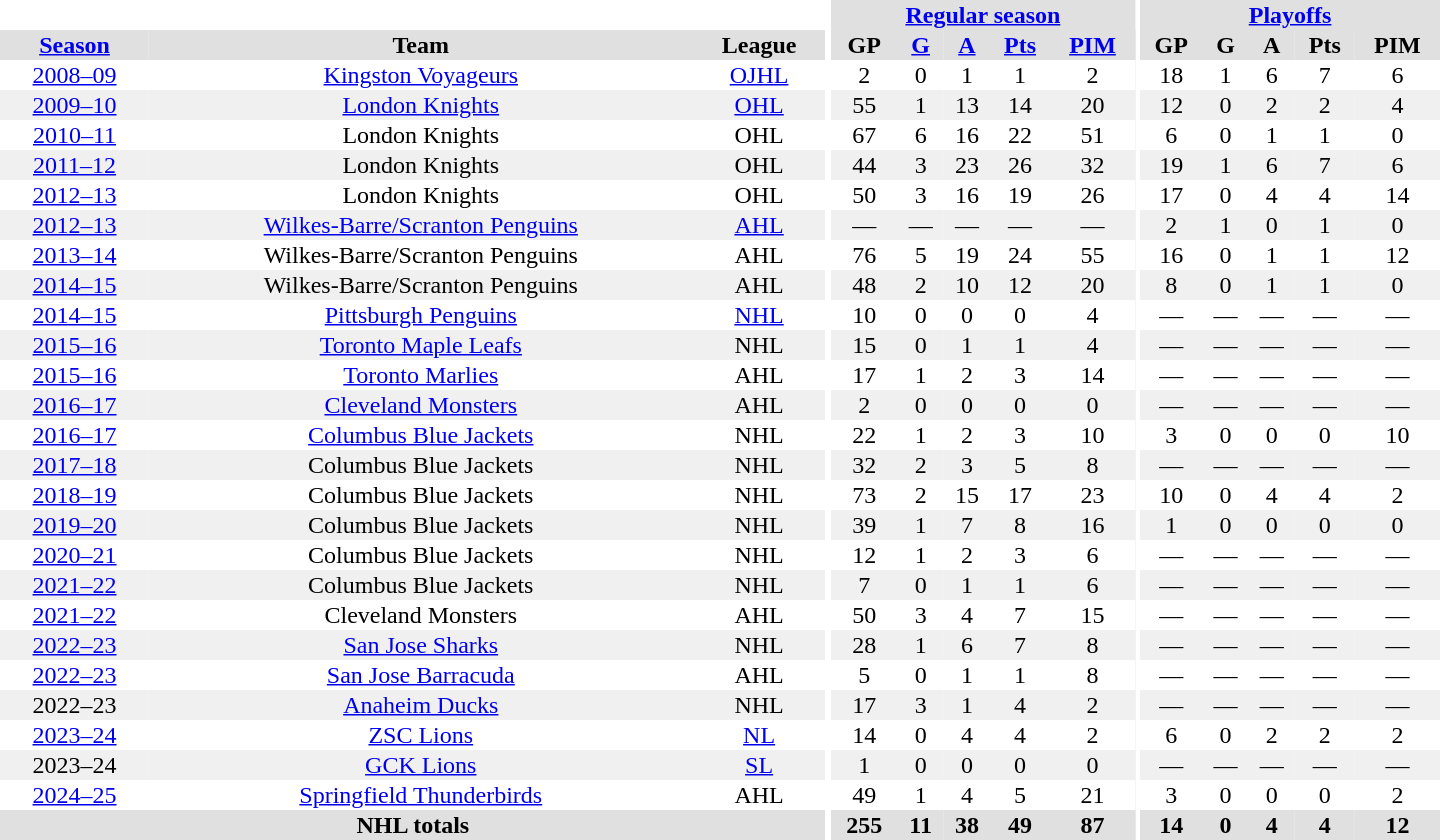<table border="0" cellpadding="1" cellspacing="0" style="text-align:center; width:60em;">
<tr bgcolor="#e0e0e0">
<th colspan="3" bgcolor="#ffffff"></th>
<th rowspan="100" bgcolor="#ffffff"></th>
<th colspan="5"><a href='#'>Regular season</a></th>
<th rowspan="100" bgcolor="#ffffff"></th>
<th colspan="5"><a href='#'>Playoffs</a></th>
</tr>
<tr bgcolor="#e0e0e0">
<th><a href='#'>Season</a></th>
<th>Team</th>
<th>League</th>
<th>GP</th>
<th><a href='#'>G</a></th>
<th><a href='#'>A</a></th>
<th><a href='#'>Pts</a></th>
<th><a href='#'>PIM</a></th>
<th>GP</th>
<th>G</th>
<th>A</th>
<th>Pts</th>
<th>PIM</th>
</tr>
<tr>
<td><a href='#'>2008–09</a></td>
<td><a href='#'>Kingston Voyageurs</a></td>
<td><a href='#'>OJHL</a></td>
<td>2</td>
<td>0</td>
<td>1</td>
<td>1</td>
<td>2</td>
<td>18</td>
<td>1</td>
<td>6</td>
<td>7</td>
<td>6</td>
</tr>
<tr bgcolor="#f0f0f0">
<td><a href='#'>2009–10</a></td>
<td><a href='#'>London Knights</a></td>
<td><a href='#'>OHL</a></td>
<td>55</td>
<td>1</td>
<td>13</td>
<td>14</td>
<td>20</td>
<td>12</td>
<td>0</td>
<td>2</td>
<td>2</td>
<td>4</td>
</tr>
<tr>
<td><a href='#'>2010–11</a></td>
<td>London Knights</td>
<td>OHL</td>
<td>67</td>
<td>6</td>
<td>16</td>
<td>22</td>
<td>51</td>
<td>6</td>
<td>0</td>
<td>1</td>
<td>1</td>
<td>0</td>
</tr>
<tr bgcolor="#f0f0f0">
<td><a href='#'>2011–12</a></td>
<td>London Knights</td>
<td>OHL</td>
<td>44</td>
<td>3</td>
<td>23</td>
<td>26</td>
<td>32</td>
<td>19</td>
<td>1</td>
<td>6</td>
<td>7</td>
<td>6</td>
</tr>
<tr>
<td><a href='#'>2012–13</a></td>
<td>London Knights</td>
<td>OHL</td>
<td>50</td>
<td>3</td>
<td>16</td>
<td>19</td>
<td>26</td>
<td>17</td>
<td>0</td>
<td>4</td>
<td>4</td>
<td>14</td>
</tr>
<tr bgcolor="#f0f0f0">
<td><a href='#'>2012–13</a></td>
<td><a href='#'>Wilkes-Barre/Scranton Penguins</a></td>
<td><a href='#'>AHL</a></td>
<td>—</td>
<td>—</td>
<td>—</td>
<td>—</td>
<td>—</td>
<td>2</td>
<td>1</td>
<td>0</td>
<td>1</td>
<td>0</td>
</tr>
<tr>
<td><a href='#'>2013–14</a></td>
<td>Wilkes-Barre/Scranton Penguins</td>
<td>AHL</td>
<td>76</td>
<td>5</td>
<td>19</td>
<td>24</td>
<td>55</td>
<td>16</td>
<td>0</td>
<td>1</td>
<td>1</td>
<td>12</td>
</tr>
<tr bgcolor="#f0f0f0">
<td><a href='#'>2014–15</a></td>
<td>Wilkes-Barre/Scranton Penguins</td>
<td>AHL</td>
<td>48</td>
<td>2</td>
<td>10</td>
<td>12</td>
<td>20</td>
<td>8</td>
<td>0</td>
<td>1</td>
<td>1</td>
<td>0</td>
</tr>
<tr>
<td><a href='#'>2014–15</a></td>
<td><a href='#'>Pittsburgh Penguins</a></td>
<td><a href='#'>NHL</a></td>
<td>10</td>
<td>0</td>
<td>0</td>
<td>0</td>
<td>4</td>
<td>—</td>
<td>—</td>
<td>—</td>
<td>—</td>
<td>—</td>
</tr>
<tr bgcolor="#f0f0f0">
<td><a href='#'>2015–16</a></td>
<td><a href='#'>Toronto Maple Leafs</a></td>
<td>NHL</td>
<td>15</td>
<td>0</td>
<td>1</td>
<td>1</td>
<td>4</td>
<td>—</td>
<td>—</td>
<td>—</td>
<td>—</td>
<td>—</td>
</tr>
<tr>
<td><a href='#'>2015–16</a></td>
<td><a href='#'>Toronto Marlies</a></td>
<td>AHL</td>
<td>17</td>
<td>1</td>
<td>2</td>
<td>3</td>
<td>14</td>
<td>—</td>
<td>—</td>
<td>—</td>
<td>—</td>
<td>—</td>
</tr>
<tr bgcolor="#f0f0f0">
<td><a href='#'>2016–17</a></td>
<td><a href='#'>Cleveland Monsters</a></td>
<td>AHL</td>
<td>2</td>
<td>0</td>
<td>0</td>
<td>0</td>
<td>0</td>
<td>—</td>
<td>—</td>
<td>—</td>
<td>—</td>
<td>—</td>
</tr>
<tr>
<td><a href='#'>2016–17</a></td>
<td><a href='#'>Columbus Blue Jackets</a></td>
<td>NHL</td>
<td>22</td>
<td>1</td>
<td>2</td>
<td>3</td>
<td>10</td>
<td>3</td>
<td>0</td>
<td>0</td>
<td>0</td>
<td>10</td>
</tr>
<tr bgcolor="#f0f0f0">
<td><a href='#'>2017–18</a></td>
<td>Columbus Blue Jackets</td>
<td>NHL</td>
<td>32</td>
<td>2</td>
<td>3</td>
<td>5</td>
<td>8</td>
<td>—</td>
<td>—</td>
<td>—</td>
<td>—</td>
<td>—</td>
</tr>
<tr>
<td><a href='#'>2018–19</a></td>
<td>Columbus Blue Jackets</td>
<td>NHL</td>
<td>73</td>
<td>2</td>
<td>15</td>
<td>17</td>
<td>23</td>
<td>10</td>
<td>0</td>
<td>4</td>
<td>4</td>
<td>2</td>
</tr>
<tr bgcolor="#f0f0f0">
<td><a href='#'>2019–20</a></td>
<td>Columbus Blue Jackets</td>
<td>NHL</td>
<td>39</td>
<td>1</td>
<td>7</td>
<td>8</td>
<td>16</td>
<td>1</td>
<td>0</td>
<td>0</td>
<td>0</td>
<td>0</td>
</tr>
<tr>
<td><a href='#'>2020–21</a></td>
<td>Columbus Blue Jackets</td>
<td>NHL</td>
<td>12</td>
<td>1</td>
<td>2</td>
<td>3</td>
<td>6</td>
<td>—</td>
<td>—</td>
<td>—</td>
<td>—</td>
<td>—</td>
</tr>
<tr bgcolor="#f0f0f0">
<td><a href='#'>2021–22</a></td>
<td>Columbus Blue Jackets</td>
<td>NHL</td>
<td>7</td>
<td>0</td>
<td>1</td>
<td>1</td>
<td>6</td>
<td>—</td>
<td>—</td>
<td>—</td>
<td>—</td>
<td>—</td>
</tr>
<tr>
<td><a href='#'>2021–22</a></td>
<td>Cleveland Monsters</td>
<td>AHL</td>
<td>50</td>
<td>3</td>
<td>4</td>
<td>7</td>
<td>15</td>
<td>—</td>
<td>—</td>
<td>—</td>
<td>—</td>
<td>—</td>
</tr>
<tr bgcolor="#f0f0f0">
<td><a href='#'>2022–23</a></td>
<td><a href='#'>San Jose Sharks</a></td>
<td>NHL</td>
<td>28</td>
<td>1</td>
<td>6</td>
<td>7</td>
<td>8</td>
<td>—</td>
<td>—</td>
<td>—</td>
<td>—</td>
<td>—</td>
</tr>
<tr>
<td><a href='#'>2022–23</a></td>
<td><a href='#'>San Jose Barracuda</a></td>
<td>AHL</td>
<td>5</td>
<td>0</td>
<td>1</td>
<td>1</td>
<td>8</td>
<td>—</td>
<td>—</td>
<td>—</td>
<td>—</td>
<td>—</td>
</tr>
<tr bgcolor="#f0f0f0">
<td>2022–23</td>
<td><a href='#'>Anaheim Ducks</a></td>
<td>NHL</td>
<td>17</td>
<td>3</td>
<td>1</td>
<td>4</td>
<td>2</td>
<td>—</td>
<td>—</td>
<td>—</td>
<td>—</td>
<td>—</td>
</tr>
<tr>
<td><a href='#'>2023–24</a></td>
<td><a href='#'>ZSC Lions</a></td>
<td><a href='#'>NL</a></td>
<td>14</td>
<td>0</td>
<td>4</td>
<td>4</td>
<td>2</td>
<td>6</td>
<td>0</td>
<td>2</td>
<td>2</td>
<td>2</td>
</tr>
<tr bgcolor="#f0f0f0">
<td>2023–24</td>
<td><a href='#'>GCK Lions</a></td>
<td><a href='#'>SL</a></td>
<td>1</td>
<td>0</td>
<td>0</td>
<td>0</td>
<td>0</td>
<td>—</td>
<td>—</td>
<td>—</td>
<td>—</td>
<td>—</td>
</tr>
<tr>
<td><a href='#'>2024–25</a></td>
<td><a href='#'>Springfield Thunderbirds</a></td>
<td>AHL</td>
<td>49</td>
<td>1</td>
<td>4</td>
<td>5</td>
<td>21</td>
<td>3</td>
<td>0</td>
<td>0</td>
<td>0</td>
<td>2</td>
</tr>
<tr bgcolor="#e0e0e0">
<th colspan="3">NHL totals</th>
<th>255</th>
<th>11</th>
<th>38</th>
<th>49</th>
<th>87</th>
<th>14</th>
<th>0</th>
<th>4</th>
<th>4</th>
<th>12</th>
</tr>
</table>
